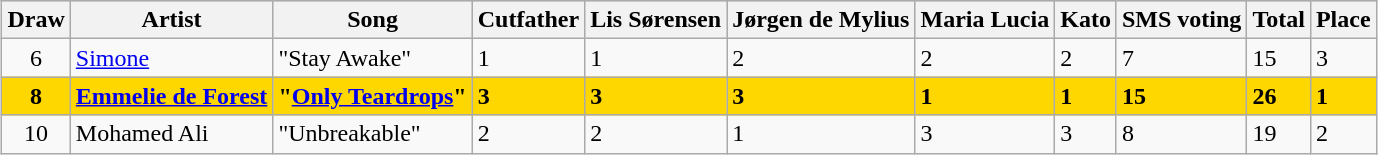<table class="sortable wikitable" style="margin: 1em auto 1em auto">
<tr bgcolor="#CCCCCC">
<th>Draw</th>
<th>Artist</th>
<th>Song</th>
<th>Cutfather</th>
<th>Lis Sørensen</th>
<th>Jørgen de Mylius</th>
<th>Maria Lucia</th>
<th>Kato</th>
<th>SMS voting</th>
<th>Total</th>
<th>Place</th>
</tr>
<tr>
<td style="text-align:center;">6</td>
<td><a href='#'>Simone</a></td>
<td>"Stay Awake"</td>
<td>1</td>
<td>1</td>
<td>2</td>
<td>2</td>
<td>2</td>
<td>7</td>
<td>15</td>
<td>3</td>
</tr>
<tr style="font-weight:bold; background:gold;">
<td style="text-align:center;">8</td>
<td><a href='#'>Emmelie de Forest</a></td>
<td>"<a href='#'>Only Teardrops</a>"</td>
<td>3</td>
<td>3</td>
<td>3</td>
<td>1</td>
<td>1</td>
<td>15</td>
<td>26</td>
<td>1</td>
</tr>
<tr>
<td style="text-align:center;">10</td>
<td>Mohamed Ali</td>
<td>"Unbreakable"</td>
<td>2</td>
<td>2</td>
<td>1</td>
<td>3</td>
<td>3</td>
<td>8</td>
<td>19</td>
<td>2</td>
</tr>
</table>
